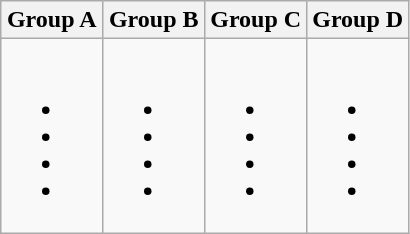<table class="wikitable">
<tr>
<th width=25%>Group A</th>
<th width=25%>Group B</th>
<th width=25%>Group C</th>
<th width=25%>Group D</th>
</tr>
<tr style="vertical-align: top;">
<td><br><ul><li></li><li></li><li></li><li></li></ul></td>
<td><br><ul><li></li><li></li><li></li><li></li></ul></td>
<td><br><ul><li></li><li></li><li></li><li></li></ul></td>
<td><br><ul><li></li><li></li><li></li><li></li></ul></td>
</tr>
</table>
